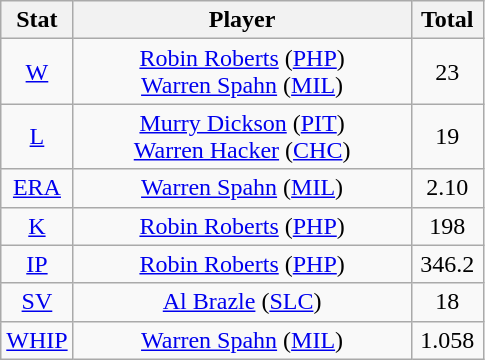<table class="wikitable" style="text-align:center;">
<tr>
<th style="width:15%;">Stat</th>
<th>Player</th>
<th style="width:15%;">Total</th>
</tr>
<tr>
<td><a href='#'>W</a></td>
<td><a href='#'>Robin Roberts</a> (<a href='#'>PHP</a>)<br><a href='#'>Warren Spahn</a> (<a href='#'>MIL</a>)</td>
<td>23</td>
</tr>
<tr>
<td><a href='#'>L</a></td>
<td><a href='#'>Murry Dickson</a> (<a href='#'>PIT</a>)<br><a href='#'>Warren Hacker</a> (<a href='#'>CHC</a>)</td>
<td>19</td>
</tr>
<tr>
<td><a href='#'>ERA</a></td>
<td><a href='#'>Warren Spahn</a> (<a href='#'>MIL</a>)</td>
<td>2.10</td>
</tr>
<tr>
<td><a href='#'>K</a></td>
<td><a href='#'>Robin Roberts</a> (<a href='#'>PHP</a>)</td>
<td>198</td>
</tr>
<tr>
<td><a href='#'>IP</a></td>
<td><a href='#'>Robin Roberts</a> (<a href='#'>PHP</a>)</td>
<td>346.2</td>
</tr>
<tr>
<td><a href='#'>SV</a></td>
<td><a href='#'>Al Brazle</a> (<a href='#'>SLC</a>)</td>
<td>18</td>
</tr>
<tr>
<td><a href='#'>WHIP</a></td>
<td><a href='#'>Warren Spahn</a> (<a href='#'>MIL</a>)</td>
<td>1.058</td>
</tr>
</table>
